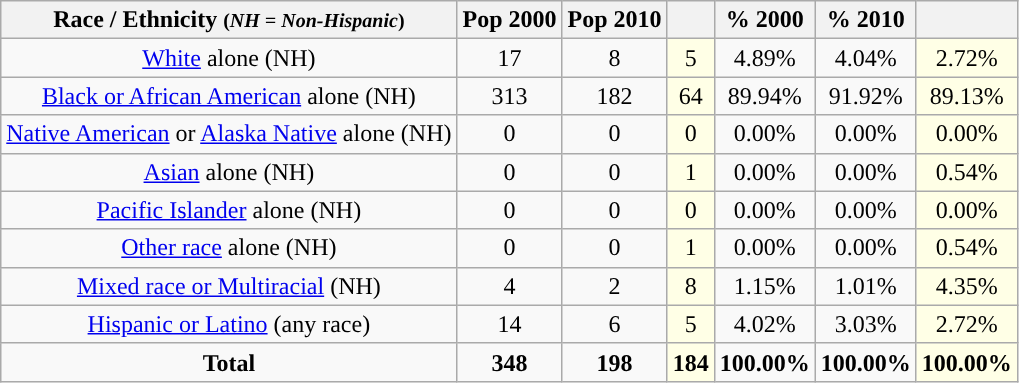<table class="wikitable" style="text-align:center;">
<tr>
<th>Race / Ethnicity <small>(<em>NH = Non-Hispanic</em>)</small></th>
<th>Pop 2000</th>
<th>Pop 2010</th>
<th></th>
<th>% 2000</th>
<th>% 2010</th>
<th></th>
</tr>
<tr>
<td><a href='#'>White</a> alone (NH)</td>
<td>17</td>
<td>8</td>
<td style='background: #ffffe6;'>5</td>
<td>4.89%</td>
<td>4.04%</td>
<td style='background: #ffffe6;'>2.72%</td>
</tr>
<tr>
<td><a href='#'>Black or African American</a> alone (NH)</td>
<td>313</td>
<td>182</td>
<td style='background: #ffffe6;'>64</td>
<td>89.94%</td>
<td>91.92%</td>
<td style='background: #ffffe6;'>89.13%</td>
</tr>
<tr>
<td><a href='#'>Native American</a> or <a href='#'>Alaska Native</a> alone (NH)</td>
<td>0</td>
<td>0</td>
<td style='background: #ffffe6;'>0</td>
<td>0.00%</td>
<td>0.00%</td>
<td style='background: #ffffe6;'>0.00%</td>
</tr>
<tr>
<td><a href='#'>Asian</a> alone (NH)</td>
<td>0</td>
<td>0</td>
<td style='background: #ffffe6;'>1</td>
<td>0.00%</td>
<td>0.00%</td>
<td style='background: #ffffe6;'>0.54%</td>
</tr>
<tr>
<td><a href='#'>Pacific Islander</a> alone (NH)</td>
<td>0</td>
<td>0</td>
<td style='background: #ffffe6;'>0</td>
<td>0.00%</td>
<td>0.00%</td>
<td style='background: #ffffe6;'>0.00%</td>
</tr>
<tr>
<td><a href='#'>Other race</a> alone (NH)</td>
<td>0</td>
<td>0</td>
<td style='background: #ffffe6;'>1</td>
<td>0.00%</td>
<td>0.00%</td>
<td style='background: #ffffe6;'>0.54%</td>
</tr>
<tr>
<td><a href='#'>Mixed race or Multiracial</a> (NH)</td>
<td>4</td>
<td>2</td>
<td style='background: #ffffe6;'>8</td>
<td>1.15%</td>
<td>1.01%</td>
<td style='background: #ffffe6;'>4.35%</td>
</tr>
<tr>
<td><a href='#'>Hispanic or Latino</a> (any race)</td>
<td>14</td>
<td>6</td>
<td style='background: #ffffe6;'>5</td>
<td>4.02%</td>
<td>3.03%</td>
<td style='background: #ffffe6;'>2.72%</td>
</tr>
<tr>
<td><strong>Total</strong></td>
<td><strong>348</strong></td>
<td><strong>198</strong></td>
<td style='background: #ffffe6;'><strong>184</strong></td>
<td><strong>100.00%</strong></td>
<td><strong>100.00%</strong></td>
<td style='background: #ffffe6;'><strong>100.00%</strong></td>
</tr>
</table>
